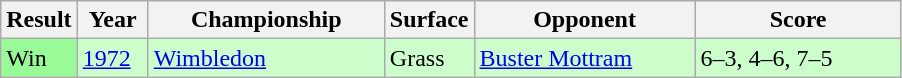<table class="sortable wikitable">
<tr>
<th style="width:40px">Result</th>
<th style="width:40px">Year</th>
<th style="width:150px">Championship</th>
<th style="width:50px">Surface</th>
<th style="width:140px">Opponent</th>
<th style="width:130px" class="unsortable">Score</th>
</tr>
<tr style="background:#ccffcc;">
<td style="background:#98fb98;">Win</td>
<td><a href='#'>1972</a></td>
<td><a href='#'>Wimbledon</a></td>
<td>Grass</td>
<td> <a href='#'>Buster Mottram</a></td>
<td>6–3, 4–6, 7–5</td>
</tr>
</table>
